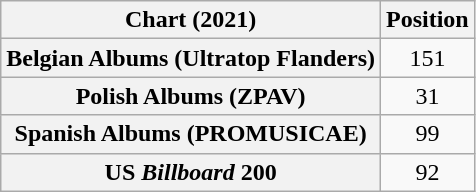<table class="wikitable sortable plainrowheaders" style="text-align:center">
<tr>
<th scope="col">Chart (2021)</th>
<th scope="col">Position</th>
</tr>
<tr>
<th scope="row">Belgian Albums (Ultratop Flanders)</th>
<td>151</td>
</tr>
<tr>
<th scope="row">Polish Albums (ZPAV)</th>
<td>31</td>
</tr>
<tr>
<th scope="row">Spanish Albums (PROMUSICAE)</th>
<td>99</td>
</tr>
<tr>
<th scope="row">US <em>Billboard</em> 200</th>
<td>92</td>
</tr>
</table>
